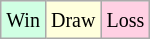<table class="wikitable">
<tr>
<td style="background-color: #d0ffe3;"><small>Win</small></td>
<td style="background-color: #ffffdd;"><small>Draw</small></td>
<td style="background-color: #ffd0e3;"><small>Loss</small></td>
</tr>
</table>
